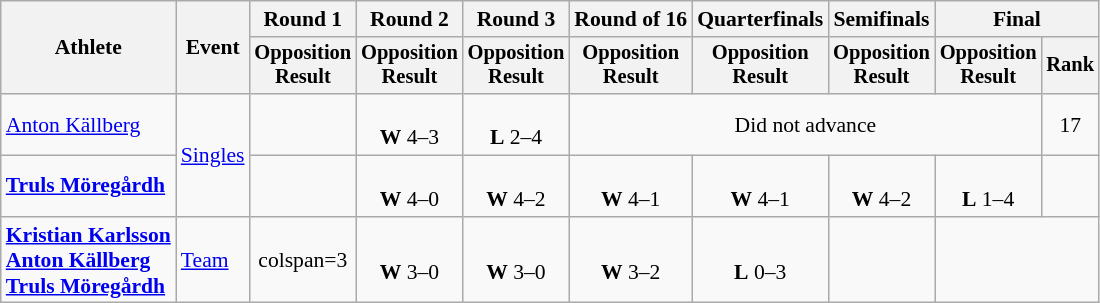<table class=wikitable style=font-size:90%;text-align:center>
<tr>
<th rowspan=2>Athlete</th>
<th rowspan=2>Event</th>
<th>Round 1</th>
<th>Round 2</th>
<th>Round 3</th>
<th>Round of 16</th>
<th>Quarterfinals</th>
<th>Semifinals</th>
<th colspan=2>Final</th>
</tr>
<tr style=font-size:95%>
<th>Opposition<br>Result</th>
<th>Opposition<br>Result</th>
<th>Opposition<br>Result</th>
<th>Opposition<br>Result</th>
<th>Opposition<br>Result</th>
<th>Opposition<br>Result</th>
<th>Opposition<br>Result</th>
<th>Rank</th>
</tr>
<tr>
<td align=left><a href='#'>Anton Källberg</a></td>
<td align=left rowspan=2><a href='#'>Singles</a></td>
<td></td>
<td><br><strong>W</strong> 4–3</td>
<td><br><strong>L</strong> 2–4</td>
<td colspan=4>Did not advance</td>
<td>17</td>
</tr>
<tr align=center>
<td align=left><strong><a href='#'>Truls Möregårdh</a></strong></td>
<td></td>
<td><br><strong>W</strong> 4–0</td>
<td><br><strong>W</strong> 4–2</td>
<td><br><strong>W</strong> 4–1</td>
<td><br><strong>W</strong> 4–1</td>
<td><br><strong>W</strong> 4–2</td>
<td><br><strong>L</strong> 1–4</td>
<td></td>
</tr>
<tr>
<td align=left><strong><a href='#'>Kristian Karlsson</a><br><a href='#'>Anton Källberg</a><br><a href='#'>Truls Möregårdh</a></strong></td>
<td align=left><a href='#'>Team</a></td>
<td>colspan=3 </td>
<td><br><strong>W</strong> 3–0</td>
<td><br><strong>W</strong> 3–0</td>
<td><br><strong>W</strong> 3–2</td>
<td><br><strong>L</strong> 0–3</td>
<td></td>
</tr>
</table>
